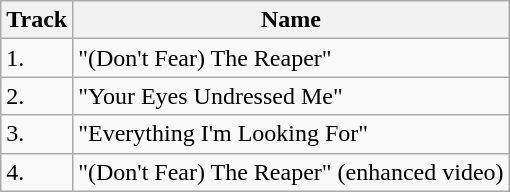<table class="wikitable" border="1">
<tr>
<th>Track</th>
<th>Name</th>
</tr>
<tr>
<td>1.</td>
<td>"(Don't Fear) The Reaper"</td>
</tr>
<tr>
<td>2.</td>
<td>"Your Eyes Undressed Me"</td>
</tr>
<tr>
<td>3.</td>
<td>"Everything I'm Looking For"</td>
</tr>
<tr>
<td>4.</td>
<td>"(Don't Fear) The Reaper" (enhanced video)</td>
</tr>
</table>
